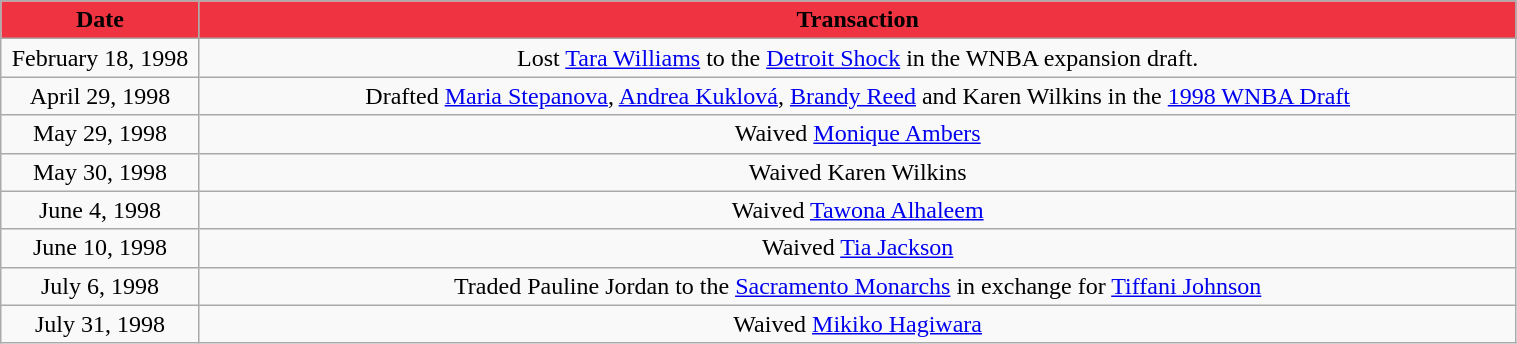<table class="wikitable" style="width:80%; text-align: center;">
<tr>
<th style="background: #EF3340" width=125"><span>Date</span></th>
<th style="background: #EF3340" colspan="2"><span>Transaction</span></th>
</tr>
<tr>
<td>February 18, 1998</td>
<td>Lost <a href='#'>Tara Williams</a> to the <a href='#'>Detroit Shock</a> in the WNBA expansion draft.</td>
</tr>
<tr>
<td>April 29, 1998</td>
<td>Drafted <a href='#'>Maria Stepanova</a>, <a href='#'>Andrea Kuklová</a>, <a href='#'>Brandy Reed</a> and Karen Wilkins in the <a href='#'>1998 WNBA Draft</a></td>
</tr>
<tr>
<td>May 29, 1998</td>
<td>Waived <a href='#'>Monique Ambers</a></td>
</tr>
<tr>
<td>May 30, 1998</td>
<td>Waived Karen Wilkins</td>
</tr>
<tr>
<td>June 4, 1998</td>
<td>Waived <a href='#'>Tawona Alhaleem</a></td>
</tr>
<tr>
<td>June 10, 1998</td>
<td>Waived <a href='#'>Tia Jackson</a></td>
</tr>
<tr>
<td>July 6, 1998</td>
<td>Traded Pauline Jordan to the <a href='#'>Sacramento Monarchs</a> in exchange for <a href='#'>Tiffani Johnson</a></td>
</tr>
<tr>
<td>July 31, 1998</td>
<td>Waived <a href='#'>Mikiko Hagiwara</a></td>
</tr>
</table>
